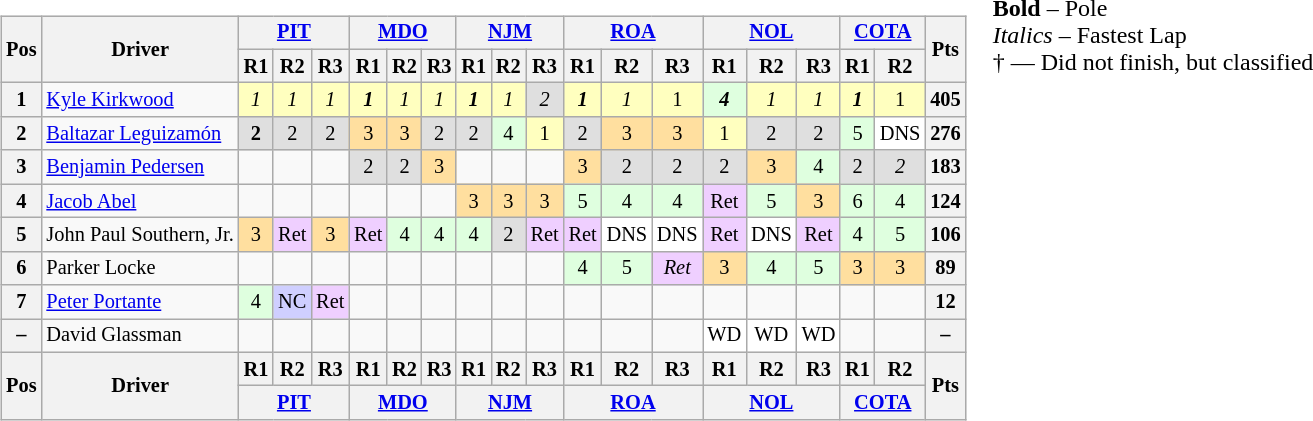<table>
<tr>
<td><br><table class="wikitable" style="font-size:85%; text-align:center">
<tr style="background:#f9f9f9" valign="top">
<th rowspan="2" valign="middle">Pos</th>
<th rowspan="2" valign="middle">Driver</th>
<th colspan=3><a href='#'>PIT</a></th>
<th colspan=3><a href='#'>MDO</a></th>
<th colspan=3><a href='#'>NJM</a></th>
<th colspan=3><a href='#'>ROA</a></th>
<th colspan=3><a href='#'>NOL</a></th>
<th colspan=2><a href='#'>COTA</a></th>
<th rowspan="2" valign="middle">Pts</th>
</tr>
<tr>
<th>R1</th>
<th>R2</th>
<th>R3</th>
<th>R1</th>
<th>R2</th>
<th>R3</th>
<th>R1</th>
<th>R2</th>
<th>R3</th>
<th>R1</th>
<th>R2</th>
<th>R3</th>
<th>R1</th>
<th>R2</th>
<th>R3</th>
<th>R1</th>
<th>R2</th>
</tr>
<tr>
<th>1</th>
<td align="left"> <a href='#'>Kyle Kirkwood</a></td>
<td style="background:#ffffbf;"><em>1</em></td>
<td style="background:#ffffbf;"><em>1</em></td>
<td style="background:#ffffbf;"><em>1</em></td>
<td style="background:#ffffbf;"><strong><em>1</em></strong></td>
<td style="background:#ffffbf;"><em>1</em></td>
<td style="background:#ffffbf;"><em>1</em></td>
<td style="background:#ffffbf;"><strong><em>1</em></strong></td>
<td style="background:#ffffbf;"><em>1</em></td>
<td style="background:#dfdfdf;"><em>2</em></td>
<td style="background:#ffffbf;"><strong><em>1</em></strong></td>
<td style="background:#ffffbf;"><em>1</em></td>
<td style="background:#ffffbf;">1</td>
<td style="background:#dfffdf;"><strong><em>4</em></strong></td>
<td style="background:#ffffbf;"><em>1</em></td>
<td style="background:#ffffbf;"><em>1</em></td>
<td style="background:#ffffbf;"><strong><em>1</em></strong></td>
<td style="background:#ffffbf;">1</td>
<th>405</th>
</tr>
<tr>
<th>2</th>
<td align="left"> <a href='#'>Baltazar Leguizamón</a></td>
<td style="background:#dfdfdf;"><strong>2</strong></td>
<td style="background:#dfdfdf;">2</td>
<td style="background:#dfdfdf;">2</td>
<td style="background:#ffdf9f;">3</td>
<td style="background:#ffdf9f;">3</td>
<td style="background:#dfdfdf;">2</td>
<td style="background:#dfdfdf;">2</td>
<td style="background:#dfffdf;">4</td>
<td style="background:#ffffbf;">1</td>
<td style="background:#dfdfdf;">2</td>
<td style="background:#ffdf9f;">3</td>
<td style="background:#ffdf9f;">3</td>
<td style="background:#ffffbf;">1</td>
<td style="background:#dfdfdf;">2</td>
<td style="background:#dfdfdf;">2</td>
<td style="background:#dfffdf;">5</td>
<td style="background:#ffffff;">DNS</td>
<th>276</th>
</tr>
<tr>
<th>3</th>
<td align="left"> <a href='#'>Benjamin Pedersen</a></td>
<td></td>
<td></td>
<td></td>
<td style="background:#dfdfdf;">2</td>
<td style="background:#dfdfdf;">2</td>
<td style="background:#ffdf9f;">3</td>
<td></td>
<td></td>
<td></td>
<td style="background:#ffdf9f;">3</td>
<td style="background:#dfdfdf;">2</td>
<td style="background:#dfdfdf;">2</td>
<td style="background:#dfdfdf;">2</td>
<td style="background:#ffdf9f;">3</td>
<td style="background:#dfffdf;">4</td>
<td style="background:#dfdfdf;">2</td>
<td style="background:#dfdfdf;"><em>2</em></td>
<th>183</th>
</tr>
<tr>
<th>4</th>
<td align="left"> <a href='#'>Jacob Abel</a></td>
<td></td>
<td></td>
<td></td>
<td></td>
<td></td>
<td></td>
<td style="background:#ffdf9f;">3</td>
<td style="background:#ffdf9f;">3</td>
<td style="background:#ffdf9f;">3</td>
<td style="background:#dfffdf;">5</td>
<td style="background:#dfffdf;">4</td>
<td style="background:#dfffdf;">4</td>
<td style="background:#efcfff;">Ret</td>
<td style="background:#dfffdf;">5</td>
<td style="background:#ffdf9f;">3</td>
<td style="background:#dfffdf;">6</td>
<td style="background:#dfffdf;">4</td>
<th>124</th>
</tr>
<tr>
<th>5</th>
<td align="left" nowrap> John Paul Southern, Jr.</td>
<td style="background:#ffdf9f;">3</td>
<td style="background:#efcfff;">Ret</td>
<td style="background:#ffdf9f;">3</td>
<td style="background:#efcfff;">Ret</td>
<td style="background:#dfffdf;">4</td>
<td style="background:#dfffdf;">4</td>
<td style="background:#dfffdf;">4</td>
<td style="background:#dfdfdf;">2</td>
<td style="background:#efcfff;">Ret</td>
<td style="background:#efcfff;">Ret</td>
<td style="background:#ffffff;">DNS</td>
<td style="background:#ffffff;">DNS</td>
<td style="background:#efcfff;">Ret</td>
<td style="background:#ffffff;">DNS</td>
<td style="background:#efcfff;">Ret</td>
<td style="background:#dfffdf;">4</td>
<td style="background:#dfffdf;">5</td>
<th>106</th>
</tr>
<tr>
<th>6</th>
<td align="left"> Parker Locke</td>
<td></td>
<td></td>
<td></td>
<td></td>
<td></td>
<td></td>
<td></td>
<td></td>
<td></td>
<td style="background:#dfffdf;">4</td>
<td style="background:#dfffdf;">5</td>
<td style="background:#efcfff;"><em>Ret</em></td>
<td style="background:#ffdf9f;">3</td>
<td style="background:#dfffdf;">4</td>
<td style="background:#dfffdf;">5</td>
<td style="background:#ffdf9f;">3</td>
<td style="background:#ffdf9f;">3</td>
<th>89</th>
</tr>
<tr>
<th>7</th>
<td align="left"> <a href='#'>Peter Portante</a></td>
<td style="background:#dfffdf;">4</td>
<td style="background:#cfcfff;">NC</td>
<td style="background:#efcfff;">Ret</td>
<td></td>
<td></td>
<td></td>
<td></td>
<td></td>
<td></td>
<td></td>
<td></td>
<td></td>
<td></td>
<td></td>
<td></td>
<td></td>
<td></td>
<th>12</th>
</tr>
<tr>
<th>–</th>
<td align="left"> David Glassman</td>
<td></td>
<td></td>
<td></td>
<td></td>
<td></td>
<td></td>
<td></td>
<td></td>
<td></td>
<td></td>
<td></td>
<td></td>
<td style="background:#ffffff;">WD</td>
<td style="background:#ffffff;">WD</td>
<td style="background:#ffffff;">WD</td>
<td></td>
<td></td>
<th>–</th>
</tr>
<tr>
<th rowspan="2">Pos</th>
<th rowspan="2">Driver</th>
<th>R1</th>
<th>R2</th>
<th>R3</th>
<th>R1</th>
<th>R2</th>
<th>R3</th>
<th>R1</th>
<th>R2</th>
<th>R3</th>
<th>R1</th>
<th>R2</th>
<th>R3</th>
<th>R1</th>
<th>R2</th>
<th>R3</th>
<th>R1</th>
<th>R2</th>
<th rowspan="2">Pts</th>
</tr>
<tr>
<th colspan="3"><a href='#'>PIT</a></th>
<th colspan="3"><a href='#'>MDO</a></th>
<th colspan="3"><a href='#'>NJM</a></th>
<th colspan="3"><a href='#'>ROA</a></th>
<th colspan="3"><a href='#'>NOL</a></th>
<th colspan="2"><a href='#'>COTA</a></th>
</tr>
</table>
</td>
<td valign="top"><br>
<span><strong>Bold</strong> – Pole<br><em>Italics</em> – Fastest Lap<br>† — Did not finish, but classified</span></td>
</tr>
</table>
